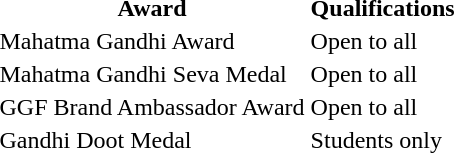<table>
<tr>
<th>Award</th>
<th>Qualifications</th>
</tr>
<tr>
<td>Mahatma Gandhi Award</td>
<td>Open to all</td>
</tr>
<tr>
<td>Mahatma Gandhi Seva Medal</td>
<td>Open to all</td>
<td></td>
</tr>
<tr>
<td>GGF Brand Ambassador Award</td>
<td>Open to all</td>
</tr>
<tr>
<td>Gandhi Doot Medal</td>
<td>Students only</td>
<td></td>
</tr>
</table>
